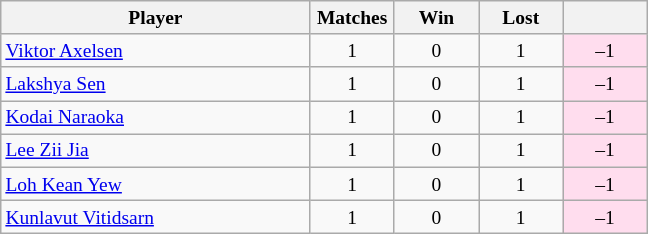<table class=wikitable style="text-align:center; font-size:small">
<tr>
<th width="200">Player</th>
<th width="50">Matches</th>
<th width="50">Win</th>
<th width="50">Lost</th>
<th width="50"></th>
</tr>
<tr>
<td align="left"> <a href='#'>Viktor Axelsen</a></td>
<td>1</td>
<td>0</td>
<td>1</td>
<td bgcolor="#ffddee">–1</td>
</tr>
<tr>
<td align="left"> <a href='#'>Lakshya Sen</a></td>
<td>1</td>
<td>0</td>
<td>1</td>
<td bgcolor="#ffddee">–1</td>
</tr>
<tr>
<td align="left"> <a href='#'>Kodai Naraoka</a></td>
<td>1</td>
<td>0</td>
<td>1</td>
<td bgcolor="#ffddee">–1</td>
</tr>
<tr>
<td align="left"> <a href='#'>Lee Zii Jia</a></td>
<td>1</td>
<td>0</td>
<td>1</td>
<td bgcolor="#ffddee">–1</td>
</tr>
<tr>
<td align="left"> <a href='#'>Loh Kean Yew</a></td>
<td>1</td>
<td>0</td>
<td>1</td>
<td bgcolor="#ffddee">–1</td>
</tr>
<tr>
<td align="left"> <a href='#'>Kunlavut Vitidsarn</a></td>
<td>1</td>
<td>0</td>
<td>1</td>
<td bgcolor="#ffddee">–1</td>
</tr>
</table>
